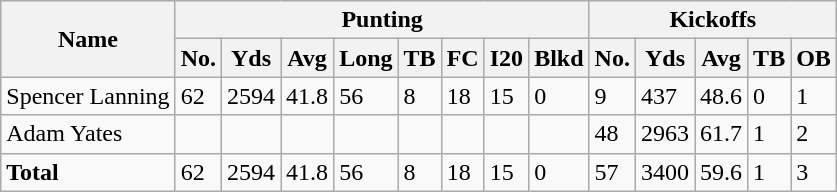<table class="wikitable" style="white-space:nowrap;">
<tr>
<th rowspan="2">Name</th>
<th colspan="8">Punting</th>
<th colspan="5">Kickoffs</th>
</tr>
<tr>
<th>No.</th>
<th>Yds</th>
<th>Avg</th>
<th>Long</th>
<th>TB</th>
<th>FC</th>
<th>I20</th>
<th>Blkd</th>
<th>No.</th>
<th>Yds</th>
<th>Avg</th>
<th>TB</th>
<th>OB</th>
</tr>
<tr>
<td>Spencer Lanning</td>
<td>62</td>
<td>2594</td>
<td>41.8</td>
<td>56</td>
<td>8</td>
<td>18</td>
<td>15</td>
<td>0</td>
<td>9</td>
<td>437</td>
<td>48.6</td>
<td>0</td>
<td>1</td>
</tr>
<tr>
<td>Adam Yates</td>
<td></td>
<td></td>
<td></td>
<td></td>
<td></td>
<td></td>
<td></td>
<td></td>
<td>48</td>
<td>2963</td>
<td>61.7</td>
<td>1</td>
<td>2</td>
</tr>
<tr>
<td><strong>Total</strong></td>
<td>62</td>
<td>2594</td>
<td>41.8</td>
<td>56</td>
<td>8</td>
<td>18</td>
<td>15</td>
<td>0</td>
<td>57</td>
<td>3400</td>
<td>59.6</td>
<td>1</td>
<td>3</td>
</tr>
</table>
